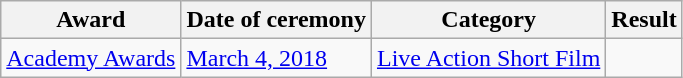<table class="wikitable">
<tr>
<th>Award</th>
<th>Date of ceremony</th>
<th>Category</th>
<th>Result</th>
</tr>
<tr>
<td><a href='#'>Academy Awards</a></td>
<td><a href='#'>March 4, 2018</a></td>
<td><a href='#'>Live Action Short Film</a></td>
<td></td>
</tr>
</table>
